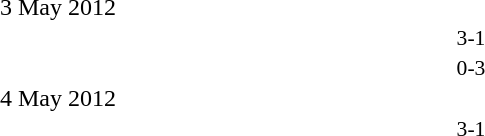<table style="width:50%;" cellspacing="1">
<tr>
<th width=15%></th>
<th width=10%></th>
<th width=15%></th>
</tr>
<tr>
<td>3 May 2012</td>
</tr>
<tr style=font-size:90%>
<td align=right></td>
<td align=center>3-1</td>
<td></td>
</tr>
<tr style=font-size:90%>
<td align=right></td>
<td align=center>0-3</td>
<td></td>
</tr>
<tr>
<td>4 May 2012</td>
</tr>
<tr style=font-size:90%>
<td align=right></td>
<td align=center>3-1</td>
<td></td>
</tr>
</table>
